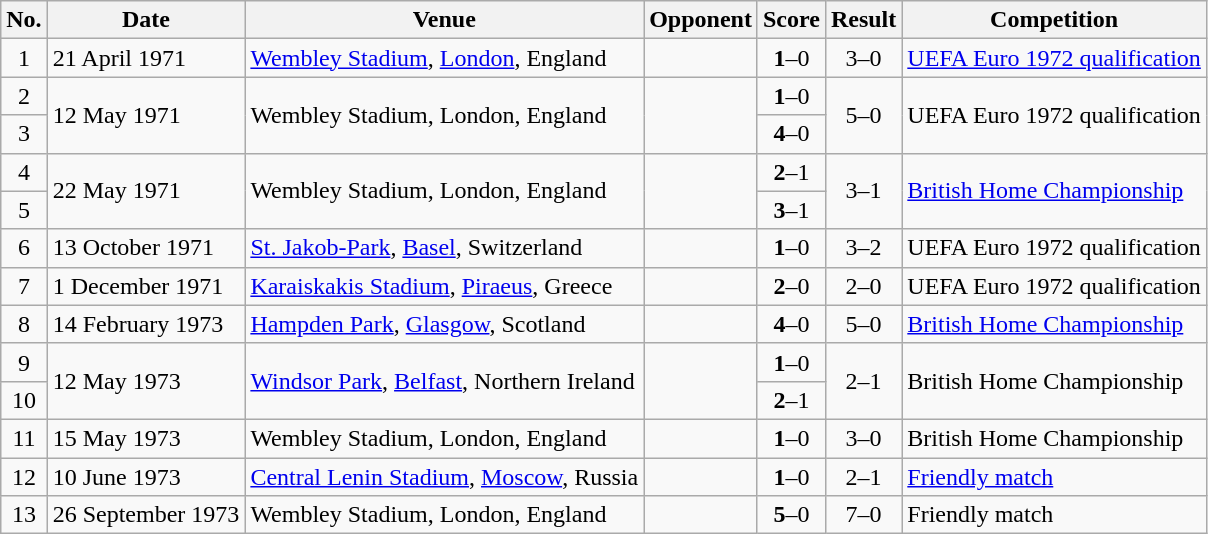<table class="wikitable sortable">
<tr>
<th scope="col">No.</th>
<th scope="col">Date</th>
<th scope="col">Venue</th>
<th scope="col">Opponent</th>
<th scope="col">Score</th>
<th scope="col">Result</th>
<th scope="col">Competition</th>
</tr>
<tr>
<td align="center">1</td>
<td>21 April 1971</td>
<td><a href='#'>Wembley Stadium</a>, <a href='#'>London</a>, England</td>
<td></td>
<td align="center"><strong>1</strong>–0</td>
<td align="center">3–0</td>
<td><a href='#'>UEFA Euro 1972 qualification</a></td>
</tr>
<tr>
<td align="center">2</td>
<td rowspan="2">12 May 1971</td>
<td rowspan="2">Wembley Stadium, London, England</td>
<td rowspan="2"></td>
<td align="center"><strong>1</strong>–0</td>
<td rowspan="2" align="center">5–0</td>
<td rowspan="2">UEFA Euro 1972 qualification</td>
</tr>
<tr>
<td align="center">3</td>
<td align="center"><strong>4</strong>–0</td>
</tr>
<tr>
<td align="center">4</td>
<td rowspan="2">22 May 1971</td>
<td rowspan="2">Wembley Stadium, London, England</td>
<td rowspan="2"></td>
<td align="center"><strong>2</strong>–1</td>
<td rowspan="2" align="center">3–1</td>
<td rowspan="2"><a href='#'>British Home Championship</a></td>
</tr>
<tr>
<td align="center">5</td>
<td align="center"><strong>3</strong>–1</td>
</tr>
<tr>
<td align="center">6</td>
<td>13 October 1971</td>
<td><a href='#'>St. Jakob-Park</a>, <a href='#'>Basel</a>, Switzerland</td>
<td></td>
<td align="center"><strong>1</strong>–0</td>
<td align="center">3–2</td>
<td>UEFA Euro 1972 qualification</td>
</tr>
<tr>
<td align="center">7</td>
<td>1 December 1971</td>
<td><a href='#'>Karaiskakis Stadium</a>, <a href='#'>Piraeus</a>, Greece</td>
<td></td>
<td align="center"><strong>2</strong>–0</td>
<td align="center">2–0</td>
<td>UEFA Euro 1972 qualification</td>
</tr>
<tr>
<td align="center">8</td>
<td>14 February 1973</td>
<td><a href='#'>Hampden Park</a>, <a href='#'>Glasgow</a>, Scotland</td>
<td></td>
<td align="center"><strong>4</strong>–0</td>
<td align="center">5–0</td>
<td><a href='#'>British Home Championship</a></td>
</tr>
<tr>
<td align="center">9</td>
<td rowspan="2">12 May 1973</td>
<td rowspan="2"><a href='#'>Windsor Park</a>, <a href='#'>Belfast</a>, Northern Ireland</td>
<td rowspan="2"></td>
<td align="center"><strong>1</strong>–0</td>
<td rowspan="2" align="center">2–1</td>
<td rowspan="2">British Home Championship</td>
</tr>
<tr>
<td align="center">10</td>
<td align="center"><strong>2</strong>–1</td>
</tr>
<tr>
<td align="center">11</td>
<td>15 May 1973</td>
<td>Wembley Stadium, London, England</td>
<td></td>
<td align="center"><strong>1</strong>–0</td>
<td align="center">3–0</td>
<td>British Home Championship</td>
</tr>
<tr>
<td align="center">12</td>
<td>10 June 1973</td>
<td><a href='#'>Central Lenin Stadium</a>, <a href='#'>Moscow</a>, Russia</td>
<td></td>
<td align="center"><strong>1</strong>–0</td>
<td align="center">2–1</td>
<td><a href='#'>Friendly match</a></td>
</tr>
<tr>
<td align="center">13</td>
<td>26 September 1973</td>
<td>Wembley Stadium, London, England</td>
<td></td>
<td align="center"><strong>5</strong>–0</td>
<td align="center">7–0</td>
<td>Friendly match</td>
</tr>
</table>
